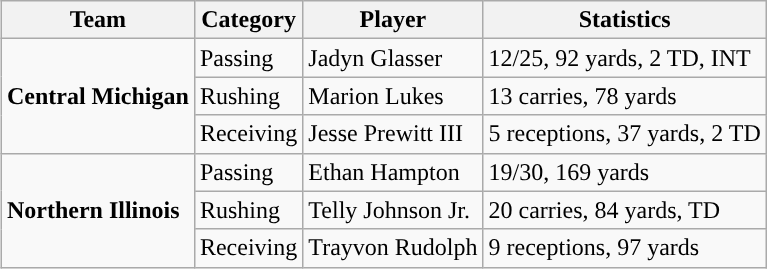<table class="wikitable" style="float: right;">
<tr>
<th>Team</th>
<th>Category</th>
<th>Player</th>
<th>Statistics</th>
</tr>
<tr>
<td rowspan=3><strong>Central Michigan</strong></td>
<td>Passing</td>
<td>Jadyn Glasser</td>
<td>12/25, 92 yards, 2 TD, INT</td>
</tr>
<tr>
<td>Rushing</td>
<td>Marion Lukes</td>
<td>13 carries, 78 yards</td>
</tr>
<tr>
<td>Receiving</td>
<td>Jesse Prewitt III</td>
<td>5 receptions, 37 yards, 2 TD</td>
</tr>
<tr>
<td rowspan=3><strong>Northern Illinois</strong></td>
<td>Passing</td>
<td>Ethan Hampton</td>
<td>19/30, 169 yards</td>
</tr>
<tr>
<td>Rushing</td>
<td>Telly Johnson Jr.</td>
<td>20 carries, 84 yards, TD</td>
</tr>
<tr>
<td>Receiving</td>
<td>Trayvon Rudolph</td>
<td>9 receptions, 97 yards</td>
</tr>
</table>
